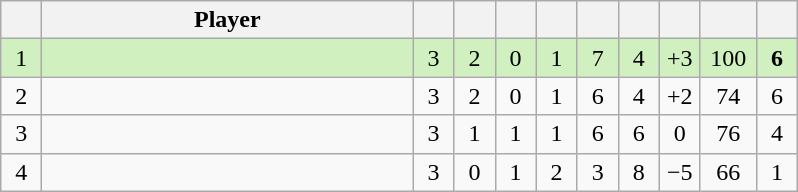<table class="wikitable" style="text-align:center; margin: 1em auto 1em auto, align:left">
<tr>
<th width=20></th>
<th width=240>Player</th>
<th width=20></th>
<th width=20></th>
<th width=20></th>
<th width=20></th>
<th width=20></th>
<th width=20></th>
<th width=20></th>
<th width=30></th>
<th width=20></th>
</tr>
<tr style="background:#D0F0C0;">
<td>1</td>
<td align=left></td>
<td>3</td>
<td>2</td>
<td>0</td>
<td>1</td>
<td>7</td>
<td>4</td>
<td>+3</td>
<td>100</td>
<td><strong>6</strong></td>
</tr>
<tr style=>
<td>2</td>
<td align=left></td>
<td>3</td>
<td>2</td>
<td>0</td>
<td>1</td>
<td>6</td>
<td>4</td>
<td>+2</td>
<td>74</td>
<td>6</td>
</tr>
<tr style=>
<td>3</td>
<td align=left></td>
<td>3</td>
<td>1</td>
<td>1</td>
<td>1</td>
<td>6</td>
<td>6</td>
<td>0</td>
<td>76</td>
<td>4</td>
</tr>
<tr style=>
<td>4</td>
<td align=left></td>
<td>3</td>
<td>0</td>
<td>1</td>
<td>2</td>
<td>3</td>
<td>8</td>
<td>−5</td>
<td>66</td>
<td>1</td>
</tr>
</table>
